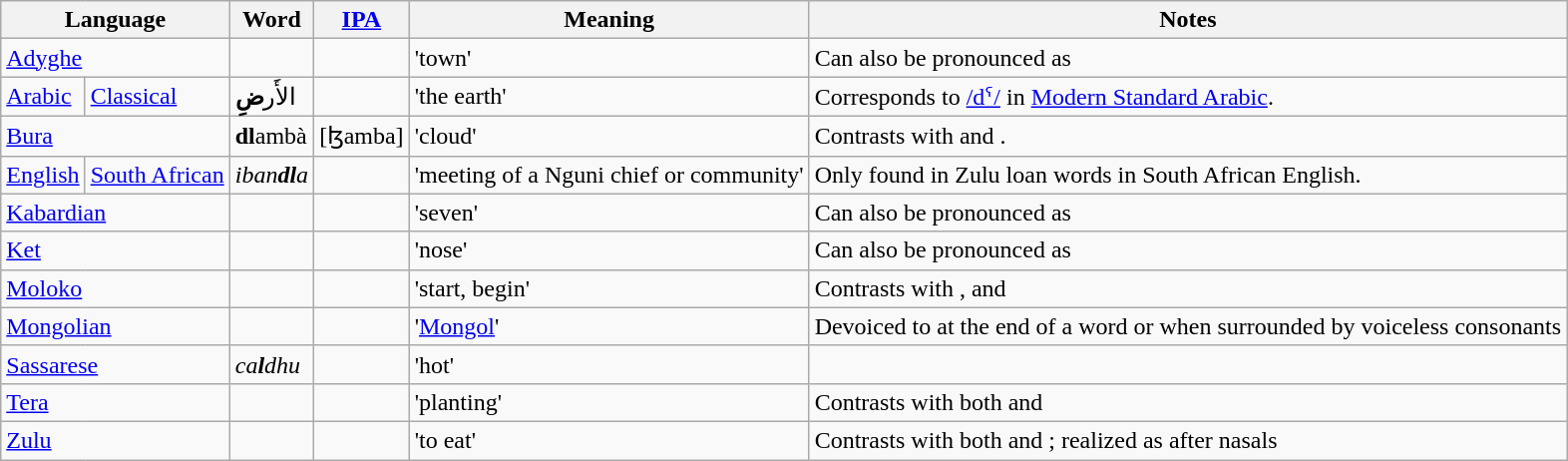<table class="wikitable">
<tr>
<th colspan="2">Language</th>
<th>Word</th>
<th><a href='#'>IPA</a></th>
<th>Meaning</th>
<th>Notes</th>
</tr>
<tr>
<td colspan="2"><a href='#'>Adyghe</a></td>
<td></td>
<td></td>
<td>'town'</td>
<td>Can also be pronounced as </td>
</tr>
<tr>
<td><a href='#'>Arabic</a></td>
<td><a href='#'>Classical</a></td>
<td>الأَر<strong>ضِ</strong></td>
<td></td>
<td>'the earth'</td>
<td>Corresponds to <a href='#'>/dˤ/</a> in <a href='#'>Modern Standard Arabic</a>.</td>
</tr>
<tr>
<td colspan="2"><a href='#'>Bura</a></td>
<td><strong>dl</strong>ambà</td>
<td>[ɮamba]</td>
<td>'cloud'</td>
<td>Contrasts with  and .</td>
</tr>
<tr>
<td><a href='#'>English</a></td>
<td><a href='#'>South African</a></td>
<td><em>iban<strong>dl</strong>a</em></td>
<td></td>
<td>'meeting of a Nguni chief or community'</td>
<td>Only found in Zulu loan words in South African English.</td>
</tr>
<tr>
<td colspan="2"><a href='#'>Kabardian</a></td>
<td></td>
<td></td>
<td>'seven'</td>
<td>Can also be pronounced as </td>
</tr>
<tr>
<td colspan="2"><a href='#'>Ket</a></td>
<td></td>
<td></td>
<td>'nose'</td>
<td>Can also be pronounced as </td>
</tr>
<tr>
<td colspan="2"><a href='#'>Moloko</a></td>
<td></td>
<td></td>
<td>'start, begin'</td>
<td>Contrasts with ,  and </td>
</tr>
<tr>
<td colspan="2"><a href='#'>Mongolian</a></td>
<td></td>
<td></td>
<td>'<a href='#'>Mongol</a>'</td>
<td>Devoiced to  at the end of a word or when surrounded by voiceless consonants</td>
</tr>
<tr>
<td colspan="2"><a href='#'>Sassarese</a></td>
<td><em>ca<strong>l</strong>dhu</em></td>
<td></td>
<td>'hot'</td>
<td></td>
</tr>
<tr>
<td colspan="2"><a href='#'>Tera</a></td>
<td></td>
<td></td>
<td>'planting'</td>
<td>Contrasts with both  and </td>
</tr>
<tr>
<td colspan="2"><a href='#'>Zulu</a></td>
<td></td>
<td></td>
<td>'to eat'</td>
<td>Contrasts with both  and ; realized as  after nasals</td>
</tr>
</table>
